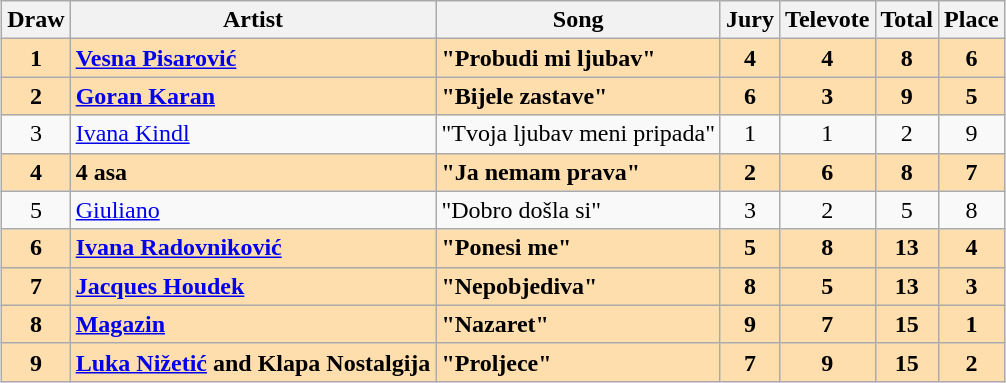<table class="sortable wikitable" style="margin: 1em auto 1em auto; text-align:center">
<tr>
<th>Draw</th>
<th>Artist</th>
<th>Song</th>
<th>Jury</th>
<th>Televote</th>
<th>Total</th>
<th>Place</th>
</tr>
<tr style="font-weight:bold; background:navajowhite;">
<td>1</td>
<td align="left"><a href='#'>Vesna Pisarović</a></td>
<td align="left">"Probudi mi ljubav"</td>
<td>4</td>
<td>4</td>
<td>8</td>
<td>6</td>
</tr>
<tr style="font-weight:bold; background:navajowhite;">
<td>2</td>
<td align="left"><a href='#'>Goran Karan</a></td>
<td align="left">"Bijele zastave"</td>
<td>6</td>
<td>3</td>
<td>9</td>
<td>5</td>
</tr>
<tr>
<td>3</td>
<td align="left"><a href='#'>Ivana Kindl</a></td>
<td align="left">"Tvoja ljubav meni pripada"</td>
<td>1</td>
<td>1</td>
<td>2</td>
<td>9</td>
</tr>
<tr style="font-weight:bold; background:navajowhite;">
<td>4</td>
<td align="left">4 asa</td>
<td align="left">"Ja nemam prava"</td>
<td>2</td>
<td>6</td>
<td>8</td>
<td>7</td>
</tr>
<tr>
<td>5</td>
<td align="left"><a href='#'>Giuliano</a></td>
<td align="left">"Dobro došla si"</td>
<td>3</td>
<td>2</td>
<td>5</td>
<td>8</td>
</tr>
<tr style="font-weight:bold; background:navajowhite;">
<td>6</td>
<td align="left"><a href='#'>Ivana Radovniković</a></td>
<td align="left">"Ponesi me"</td>
<td>5</td>
<td>8</td>
<td>13</td>
<td>4</td>
</tr>
<tr style="font-weight:bold; background:navajowhite;">
<td>7</td>
<td align="left"><a href='#'>Jacques Houdek</a></td>
<td align="left">"Nepobjediva"</td>
<td>8</td>
<td>5</td>
<td>13</td>
<td>3</td>
</tr>
<tr style="font-weight:bold; background:navajowhite;">
<td>8</td>
<td align="left"><a href='#'>Magazin</a></td>
<td align="left">"Nazaret"</td>
<td>9</td>
<td>7</td>
<td>15</td>
<td>1</td>
</tr>
<tr style="font-weight:bold; background:navajowhite;">
<td>9</td>
<td align="left"><a href='#'>Luka Nižetić</a> and Klapa Nostalgija</td>
<td align="left">"Proljece"</td>
<td>7</td>
<td>9</td>
<td>15</td>
<td>2</td>
</tr>
</table>
